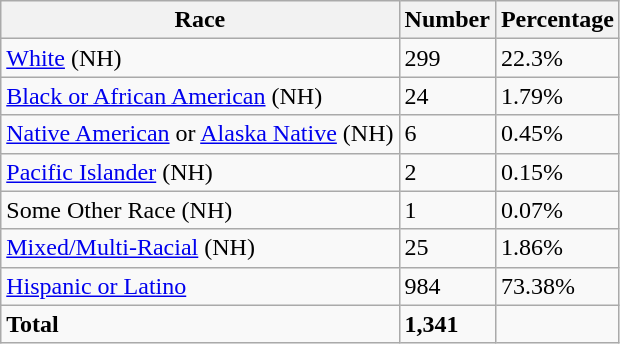<table class="wikitable">
<tr>
<th>Race</th>
<th>Number</th>
<th>Percentage</th>
</tr>
<tr>
<td><a href='#'>White</a> (NH)</td>
<td>299</td>
<td>22.3%</td>
</tr>
<tr>
<td><a href='#'>Black or African American</a> (NH)</td>
<td>24</td>
<td>1.79%</td>
</tr>
<tr>
<td><a href='#'>Native American</a> or <a href='#'>Alaska Native</a> (NH)</td>
<td>6</td>
<td>0.45%</td>
</tr>
<tr>
<td><a href='#'>Pacific Islander</a> (NH)</td>
<td>2</td>
<td>0.15%</td>
</tr>
<tr>
<td>Some Other Race (NH)</td>
<td>1</td>
<td>0.07%</td>
</tr>
<tr>
<td><a href='#'>Mixed/Multi-Racial</a> (NH)</td>
<td>25</td>
<td>1.86%</td>
</tr>
<tr>
<td><a href='#'>Hispanic or Latino</a></td>
<td>984</td>
<td>73.38%</td>
</tr>
<tr>
<td><strong>Total</strong></td>
<td><strong>1,341</strong></td>
<td></td>
</tr>
</table>
